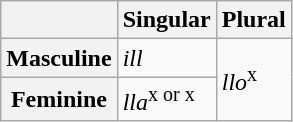<table class="wikitable">
<tr>
<th></th>
<th>Singular</th>
<th>Plural</th>
</tr>
<tr>
<th>Masculine</th>
<td><em>ill</em></td>
<td rowspan="2"><em>llo</em><sup><span>x</span></sup></td>
</tr>
<tr>
<th>Feminine</th>
<td><em>lla</em><sup><span>x</span> or <span>x</span></sup></td>
</tr>
</table>
